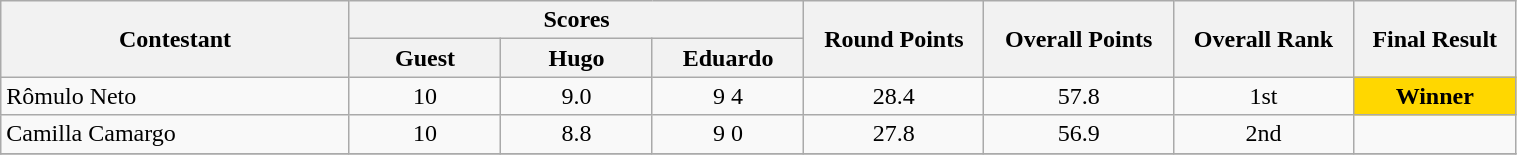<table class="wikitable" style="text-align:center; width:80%;">
<tr>
<th style="width:23%;" rowspan="2">Contestant</th>
<th colspan="3">Scores</th>
<th rowspan="2">Round Points</th>
<th rowspan="2">Overall Points</th>
<th rowspan="2">Overall Rank</th>
<th rowspan="2">Final Result</th>
</tr>
<tr>
<th style="width:10%;">Guest</th>
<th style="width:10%;">Hugo</th>
<th style="width:10%;">Eduardo</th>
</tr>
<tr>
<td align="left">Rômulo Neto</td>
<td>10</td>
<td>9.0</td>
<td>9 4</td>
<td>28.4</td>
<td>57.8</td>
<td>1st</td>
<td bgcolor="FFD700"><strong>Winner</strong></td>
</tr>
<tr>
<td align="left">Camilla Camargo</td>
<td>10</td>
<td>8.8</td>
<td>9 0</td>
<td>27.8</td>
<td>56.9</td>
<td>2nd</td>
<td></td>
</tr>
<tr>
</tr>
</table>
